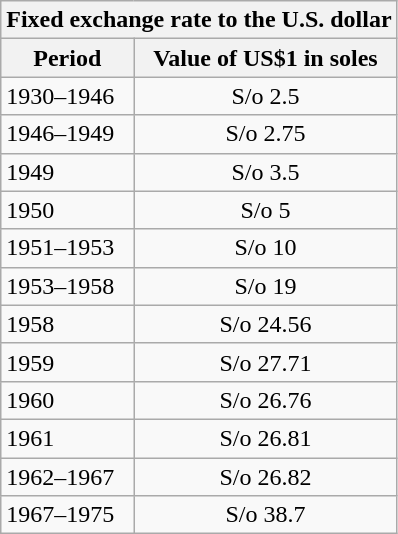<table class="wikitable">
<tr>
<th colspan="2">Fixed exchange rate to the U.S. dollar</th>
</tr>
<tr>
<th>Period</th>
<th>Value of US$1 in soles</th>
</tr>
<tr>
<td>1930–1946</td>
<td align = "center">S/o 2.5</td>
</tr>
<tr>
<td>1946–1949</td>
<td align = "center">S/o 2.75</td>
</tr>
<tr>
<td>1949</td>
<td align = "center">S/o 3.5</td>
</tr>
<tr>
<td>1950</td>
<td align = "center">S/o 5</td>
</tr>
<tr>
<td>1951–1953</td>
<td align = "center">S/o 10</td>
</tr>
<tr>
<td>1953–1958</td>
<td align = "center">S/o 19</td>
</tr>
<tr>
<td>1958</td>
<td align = "center">S/o 24.56</td>
</tr>
<tr>
<td>1959</td>
<td align = "center">S/o 27.71</td>
</tr>
<tr>
<td>1960</td>
<td align = "center">S/o 26.76</td>
</tr>
<tr>
<td>1961</td>
<td align = "center">S/o 26.81</td>
</tr>
<tr>
<td>1962–1967</td>
<td align = "center">S/o 26.82</td>
</tr>
<tr>
<td>1967–1975</td>
<td align = "center">S/o 38.7</td>
</tr>
</table>
